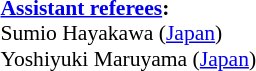<table style="width:100%; font-size:90%;">
<tr>
<td><br><strong><a href='#'>Assistant referees</a>:</strong>
<br>Sumio Hayakawa (<a href='#'>Japan</a>)
<br>Yoshiyuki Maruyama (<a href='#'>Japan</a>)</td>
</tr>
</table>
